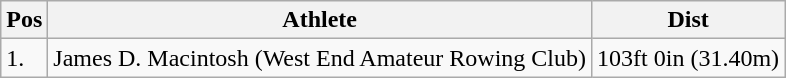<table class="wikitable">
<tr>
<th>Pos</th>
<th>Athlete</th>
<th>Dist</th>
</tr>
<tr>
<td>1.</td>
<td>James D. Macintosh (West End Amateur Rowing Club)</td>
<td>103ft 0in (31.40m)</td>
</tr>
</table>
